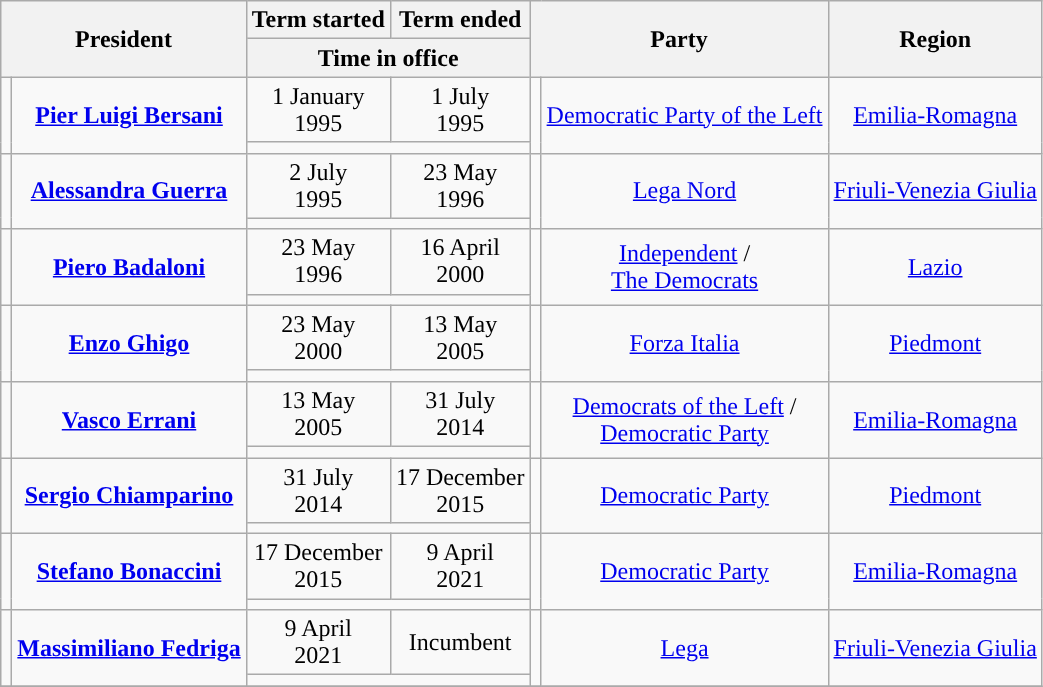<table class="wikitable" style="text-align:center; font-size:100%;">
<tr>
<th rowspan=2 colspan=2>President</th>
<th>Term started</th>
<th>Term ended</th>
<th rowspan=2 colspan=2>Party</th>
<th rowspan=2>Region</th>
</tr>
<tr>
<th colspan=2>Time in office</th>
</tr>
<tr>
<td rowspan=2></td>
<td rowspan=2><strong><a href='#'>Pier Luigi Bersani</a></strong><br></td>
<td>1 January<br>1995</td>
<td>1 July<br>1995</td>
<td rowspan=2 style="background:"></td>
<td rowspan=2><a href='#'>Democratic Party of the Left</a></td>
<td rowspan=2><a href='#'>Emilia-Romagna</a></td>
</tr>
<tr>
<td colspan=2></td>
</tr>
<tr>
<td rowspan=2></td>
<td rowspan=2><strong><a href='#'>Alessandra Guerra</a></strong><br></td>
<td>2 July<br>1995</td>
<td>23 May<br>1996</td>
<td rowspan=2 style="background:"></td>
<td rowspan=2><a href='#'>Lega Nord</a></td>
<td rowspan=2><a href='#'>Friuli-Venezia Giulia</a></td>
</tr>
<tr>
<td colspan=2></td>
</tr>
<tr>
<td rowspan=2></td>
<td rowspan=2><strong><a href='#'>Piero Badaloni</a></strong><br></td>
<td>23 May<br>1996</td>
<td>16 April<br>2000</td>
<td rowspan=2 style="background:"></td>
<td rowspan=2><a href='#'>Independent</a> /<br><a href='#'>The Democrats</a></td>
<td rowspan=2><a href='#'>Lazio</a></td>
</tr>
<tr>
<td colspan=2></td>
</tr>
<tr>
<td rowspan=2></td>
<td rowspan=2><strong><a href='#'>Enzo Ghigo</a></strong><br></td>
<td>23 May<br>2000</td>
<td>13 May<br>2005</td>
<td rowspan=2 style="background:"></td>
<td rowspan=2><a href='#'>Forza Italia</a></td>
<td rowspan=2><a href='#'>Piedmont</a></td>
</tr>
<tr>
<td colspan=2></td>
</tr>
<tr>
<td rowspan=2></td>
<td rowspan=2><strong><a href='#'>Vasco Errani</a></strong><br></td>
<td>13 May<br>2005</td>
<td>31 July<br>2014</td>
<td rowspan=2 style="background:"></td>
<td rowspan=2><a href='#'>Democrats of the Left</a> /<br><a href='#'>Democratic Party</a></td>
<td rowspan=2><a href='#'>Emilia-Romagna</a></td>
</tr>
<tr>
<td colspan=2></td>
</tr>
<tr>
<td rowspan=2></td>
<td rowspan=2><strong><a href='#'>Sergio Chiamparino</a></strong><br></td>
<td>31 July<br>2014</td>
<td>17 December<br>2015</td>
<td rowspan=2 style="background:"></td>
<td rowspan=2><a href='#'>Democratic Party</a></td>
<td rowspan=2><a href='#'>Piedmont</a></td>
</tr>
<tr>
<td colspan=2></td>
</tr>
<tr>
<td rowspan=2></td>
<td rowspan=2><strong><a href='#'>Stefano Bonaccini</a></strong><br></td>
<td>17 December<br>2015</td>
<td>9 April<br>2021</td>
<td rowspan=2 style="background:"></td>
<td rowspan=2><a href='#'>Democratic Party</a></td>
<td rowspan=2><a href='#'>Emilia-Romagna</a></td>
</tr>
<tr>
<td colspan=2></td>
</tr>
<tr>
<td rowspan=2></td>
<td rowspan=2><strong><a href='#'>Massimiliano Fedriga</a></strong><br></td>
<td>9 April<br>2021</td>
<td>Incumbent</td>
<td rowspan=2 style="background:"></td>
<td rowspan=2><a href='#'>Lega</a></td>
<td rowspan=2><a href='#'>Friuli-Venezia Giulia</a></td>
</tr>
<tr>
<td colspan=2></td>
</tr>
<tr>
</tr>
</table>
